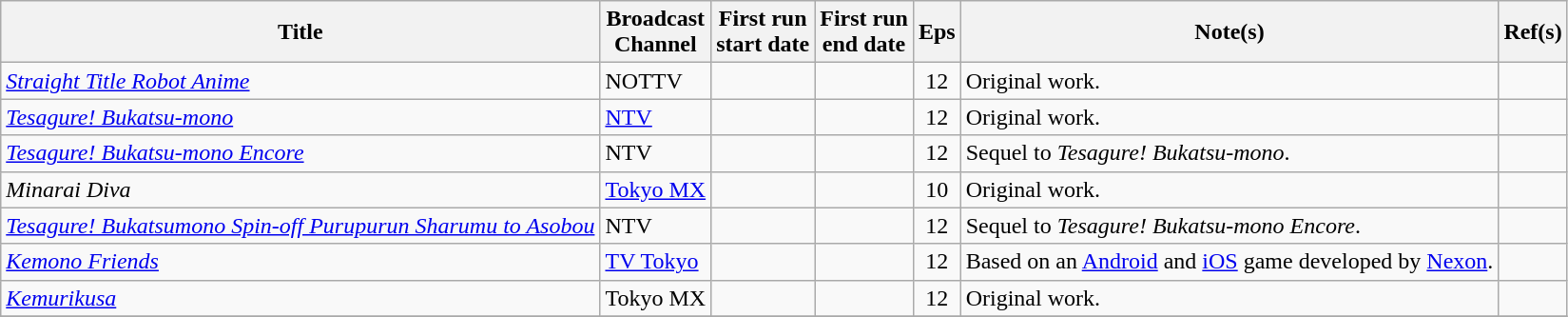<table class="wikitable sortable">
<tr>
<th scope="col">Title</th>
<th scope="col">Broadcast<br>Channel</th>
<th scope="col">First run<br>start date</th>
<th scope="col">First run<br>end date</th>
<th scope="col" class="unsortable">Eps</th>
<th scope="col" class="unsortable">Note(s)</th>
<th scope="col" class="unsortable">Ref(s)</th>
</tr>
<tr>
<td><em><a href='#'>Straight Title Robot Anime</a></em></td>
<td>NOTTV</td>
<td></td>
<td></td>
<td style="text-align:center">12</td>
<td>Original work.</td>
<td style="text-align:center"></td>
</tr>
<tr>
<td><em><a href='#'>Tesagure! Bukatsu-mono</a></em></td>
<td><a href='#'>NTV</a></td>
<td></td>
<td></td>
<td style="text-align:center">12</td>
<td>Original work.</td>
<td style="text-align:center"></td>
</tr>
<tr>
<td><em><a href='#'>Tesagure! Bukatsu-mono Encore</a></em></td>
<td>NTV</td>
<td></td>
<td></td>
<td style="text-align:center">12</td>
<td>Sequel to <em>Tesagure! Bukatsu-mono</em>.</td>
<td style="text-align:center"></td>
</tr>
<tr>
<td><em>Minarai Diva</em></td>
<td><a href='#'>Tokyo MX</a></td>
<td></td>
<td></td>
<td style="text-align:center">10</td>
<td>Original work.</td>
<td style="text-align:center"></td>
</tr>
<tr>
<td><em><a href='#'>Tesagure! Bukatsumono Spin-off Purupurun Sharumu to Asobou</a></em></td>
<td>NTV</td>
<td></td>
<td></td>
<td style="text-align:center">12</td>
<td>Sequel to <em>Tesagure! Bukatsu-mono Encore</em>.</td>
<td style="text-align:center"></td>
</tr>
<tr>
<td><em><a href='#'>Kemono Friends</a></em></td>
<td><a href='#'>TV Tokyo</a></td>
<td></td>
<td></td>
<td style="text-align:center">12</td>
<td>Based on an <a href='#'>Android</a> and <a href='#'>iOS</a> game developed by <a href='#'>Nexon</a>.</td>
<td style="text-align:center"></td>
</tr>
<tr>
<td><em><a href='#'>Kemurikusa</a></em></td>
<td>Tokyo MX</td>
<td></td>
<td></td>
<td style="text-align:center">12</td>
<td>Original work.</td>
<td style="text-align:center"></td>
</tr>
<tr>
</tr>
</table>
